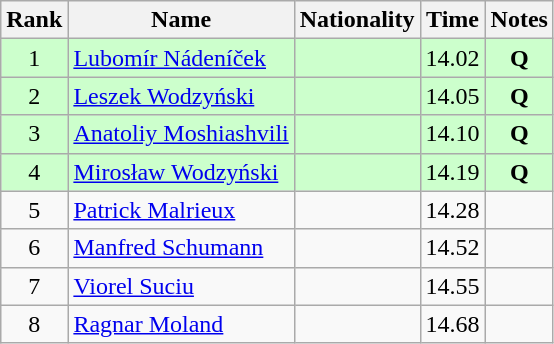<table class="wikitable sortable" style="text-align:center">
<tr>
<th>Rank</th>
<th>Name</th>
<th>Nationality</th>
<th>Time</th>
<th>Notes</th>
</tr>
<tr bgcolor=ccffcc>
<td>1</td>
<td align=left><a href='#'>Lubomír Nádeníček</a></td>
<td align=left></td>
<td>14.02</td>
<td><strong>Q</strong></td>
</tr>
<tr bgcolor=ccffcc>
<td>2</td>
<td align=left><a href='#'>Leszek Wodzyński</a></td>
<td align=left></td>
<td>14.05</td>
<td><strong>Q</strong></td>
</tr>
<tr bgcolor=ccffcc>
<td>3</td>
<td align=left><a href='#'>Anatoliy Moshiashvili</a></td>
<td align=left></td>
<td>14.10</td>
<td><strong>Q</strong></td>
</tr>
<tr bgcolor=ccffcc>
<td>4</td>
<td align=left><a href='#'>Mirosław Wodzyński</a></td>
<td align=left></td>
<td>14.19</td>
<td><strong>Q</strong></td>
</tr>
<tr>
<td>5</td>
<td align=left><a href='#'>Patrick Malrieux</a></td>
<td align=left></td>
<td>14.28</td>
<td></td>
</tr>
<tr>
<td>6</td>
<td align=left><a href='#'>Manfred Schumann</a></td>
<td align=left></td>
<td>14.52</td>
<td></td>
</tr>
<tr>
<td>7</td>
<td align=left><a href='#'>Viorel Suciu</a></td>
<td align=left></td>
<td>14.55</td>
<td></td>
</tr>
<tr>
<td>8</td>
<td align=left><a href='#'>Ragnar Moland</a></td>
<td align=left></td>
<td>14.68</td>
<td></td>
</tr>
</table>
